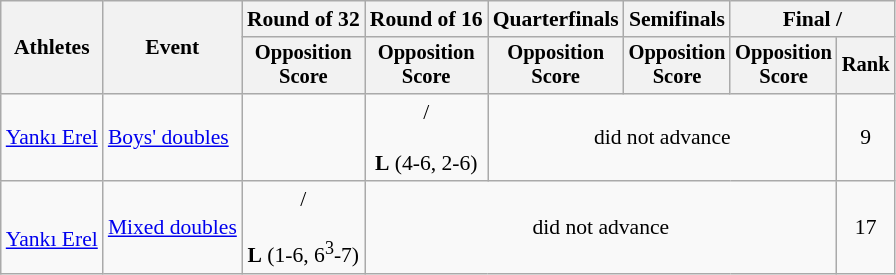<table class=wikitable style="font-size:90%">
<tr>
<th rowspan=2>Athletes</th>
<th rowspan=2>Event</th>
<th>Round of 32</th>
<th>Round of 16</th>
<th>Quarterfinals</th>
<th>Semifinals</th>
<th colspan=2>Final / </th>
</tr>
<tr style="font-size:95%">
<th>Opposition<br>Score</th>
<th>Opposition<br>Score</th>
<th>Opposition<br>Score</th>
<th>Opposition<br>Score</th>
<th>Opposition<br>Score</th>
<th>Rank</th>
</tr>
<tr align=center>
<td align=left><a href='#'>Yankı Erel</a><br></td>
<td align=left><a href='#'>Boys' doubles</a></td>
<td></td>
<td> /<br><br><strong>L</strong> (4-6, 2-6)</td>
<td colspan=3>did not advance</td>
<td>9</td>
</tr>
<tr align=center>
<td align=left><br><a href='#'>Yankı Erel</a></td>
<td align=left><a href='#'>Mixed doubles</a></td>
<td> /<br><br><strong>L</strong> (1-6, 6<sup>3</sup>-7)</td>
<td colspan=4>did not advance</td>
<td>17</td>
</tr>
</table>
